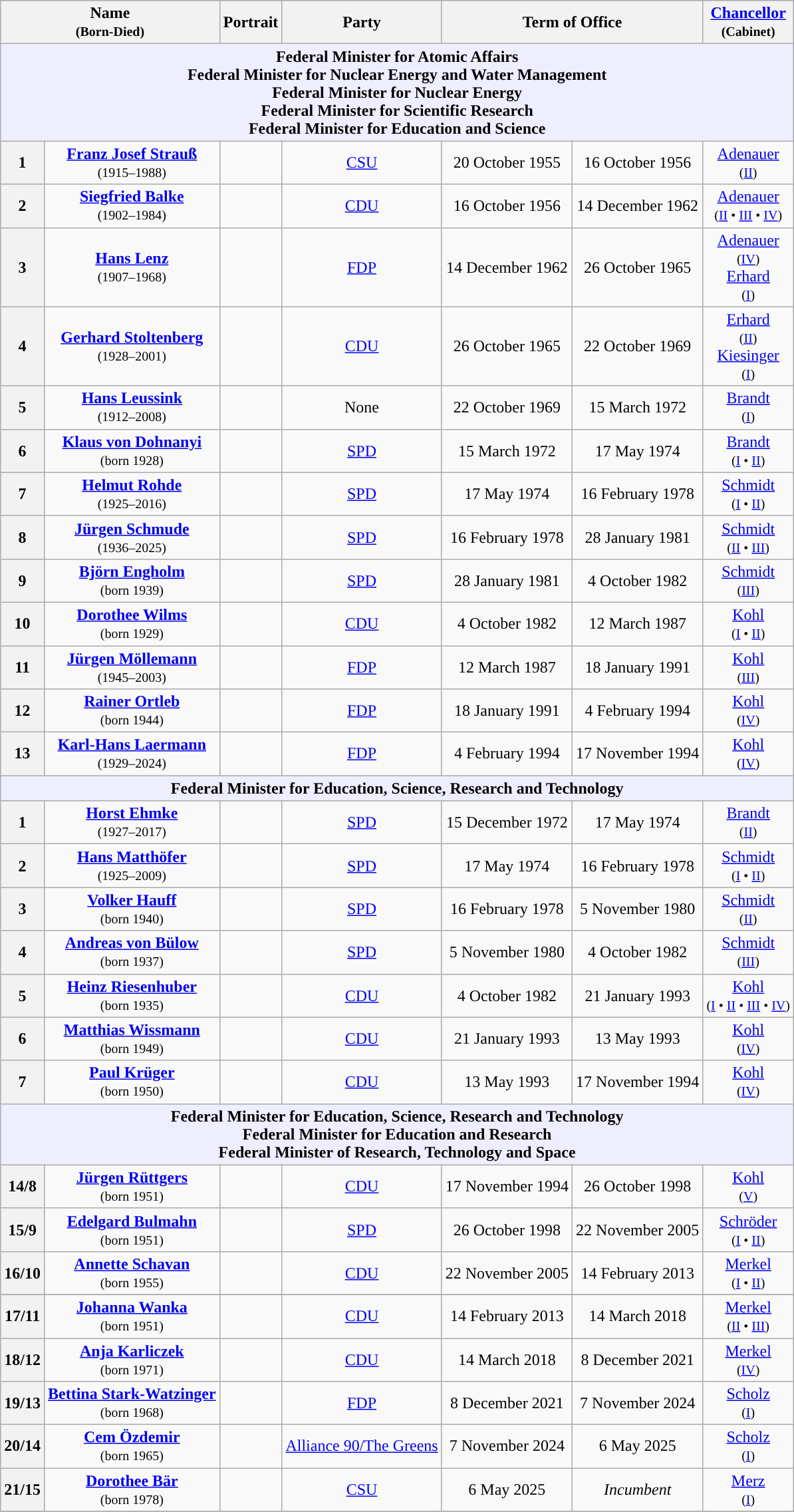<table class="wikitable" style="text-align:center;">
<tr>
<th colspan=2>Name<br><small>(Born-Died)</small></th>
<th>Portrait</th>
<th>Party</th>
<th colspan=2>Term of Office</th>
<th><a href='#'>Chancellor</a><br><small>(Cabinet)</small></th>
</tr>
<tr>
<th style="background:#EEEEFF" colspan="7">Federal Minister for Atomic Affairs <br>Federal Minister for Nuclear Energy and Water Management <br>Federal Minister for Nuclear Energy <br>Federal Minister for Scientific Research  <br>Federal Minister for Education and Science </th>
</tr>
<tr>
<th style="background:">1</th>
<td><strong><a href='#'>Franz Josef Strauß</a></strong><br><small>(1915–1988)</small></td>
<td></td>
<td><a href='#'>CSU</a></td>
<td>20 October 1955</td>
<td>16 October 1956</td>
<td><a href='#'>Adenauer</a><br><small>(<a href='#'>II</a>)</small></td>
</tr>
<tr>
<th style="background:">2</th>
<td><strong><a href='#'>Siegfried Balke</a></strong><br><small>(1902–1984)</small></td>
<td></td>
<td><a href='#'>CDU</a></td>
<td>16 October 1956</td>
<td>14 December 1962</td>
<td><a href='#'>Adenauer</a><br><small>(<a href='#'>II</a> • <a href='#'>III</a> • <a href='#'>IV</a>)</small></td>
</tr>
<tr>
<th style="background:">3</th>
<td><strong><a href='#'>Hans Lenz</a></strong><br><small>(1907–1968)</small></td>
<td></td>
<td><a href='#'>FDP</a></td>
<td>14 December 1962</td>
<td>26 October 1965</td>
<td><a href='#'>Adenauer</a><br><small>(<a href='#'>IV</a>)</small><br><a href='#'>Erhard</a><br><small>(<a href='#'>I</a>)</small></td>
</tr>
<tr>
<th style="background:">4</th>
<td><strong><a href='#'>Gerhard Stoltenberg</a></strong><br><small>(1928–2001)</small></td>
<td></td>
<td><a href='#'>CDU</a></td>
<td>26 October 1965</td>
<td>22 October 1969</td>
<td><a href='#'>Erhard</a><br><small>(<a href='#'>II</a>)</small><br><a href='#'>Kiesinger</a><br><small>(<a href='#'>I</a>)</small></td>
</tr>
<tr>
<th style="background:">5</th>
<td><strong><a href='#'>Hans Leussink</a></strong><br><small>(1912–2008)</small></td>
<td></td>
<td>None</td>
<td>22 October 1969</td>
<td>15 March 1972</td>
<td><a href='#'>Brandt</a><br><small>(<a href='#'>I</a>)</small></td>
</tr>
<tr>
<th style="background:">6</th>
<td><strong><a href='#'>Klaus von Dohnanyi</a></strong><br><small>(born 1928)</small></td>
<td></td>
<td><a href='#'>SPD</a></td>
<td>15 March 1972</td>
<td>17 May 1974</td>
<td><a href='#'>Brandt</a><br><small>(<a href='#'>I</a> • <a href='#'>II</a>)</small></td>
</tr>
<tr>
<th style="background:">7</th>
<td><strong><a href='#'>Helmut Rohde</a></strong><br><small>(1925–2016)</small></td>
<td></td>
<td><a href='#'>SPD</a></td>
<td>17 May 1974</td>
<td>16 February 1978</td>
<td><a href='#'>Schmidt</a><br><small>(<a href='#'>I</a> • <a href='#'>II</a>)</small></td>
</tr>
<tr>
<th style="background:">8</th>
<td><strong><a href='#'>Jürgen Schmude</a></strong><br><small>(1936–2025)</small></td>
<td></td>
<td><a href='#'>SPD</a></td>
<td>16 February 1978</td>
<td>28 January 1981</td>
<td><a href='#'>Schmidt</a><br><small>(<a href='#'>II</a> • <a href='#'>III</a>)</small></td>
</tr>
<tr>
<th style="background:">9</th>
<td><strong><a href='#'>Björn Engholm</a></strong><br><small>(born 1939)</small></td>
<td></td>
<td><a href='#'>SPD</a></td>
<td>28 January 1981</td>
<td>4 October 1982</td>
<td><a href='#'>Schmidt</a><br><small>(<a href='#'>III</a>)</small></td>
</tr>
<tr>
<th style="background:">10</th>
<td><strong><a href='#'>Dorothee Wilms</a></strong><br><small>(born 1929)</small></td>
<td></td>
<td><a href='#'>CDU</a></td>
<td>4 October 1982</td>
<td>12 March 1987</td>
<td><a href='#'>Kohl</a><br><small>(<a href='#'>I</a> • <a href='#'>II</a>)</small></td>
</tr>
<tr>
<th style="background:">11</th>
<td><strong><a href='#'>Jürgen Möllemann</a></strong><br><small>(1945–2003)</small></td>
<td></td>
<td><a href='#'>FDP</a></td>
<td>12 March 1987</td>
<td>18 January 1991</td>
<td><a href='#'>Kohl</a><br><small>(<a href='#'>III</a>)</small></td>
</tr>
<tr>
<th style="background:">12</th>
<td><strong><a href='#'>Rainer Ortleb</a></strong><br><small>(born 1944)</small></td>
<td></td>
<td><a href='#'>FDP</a></td>
<td>18 January 1991</td>
<td>4 February 1994</td>
<td><a href='#'>Kohl</a><br><small>(<a href='#'>IV</a>)</small></td>
</tr>
<tr>
<th style="background:">13</th>
<td><strong><a href='#'>Karl-Hans Laermann</a></strong><br><small>(1929–2024)</small></td>
<td></td>
<td><a href='#'>FDP</a></td>
<td>4 February 1994</td>
<td>17 November 1994</td>
<td><a href='#'>Kohl</a><br><small>(<a href='#'>IV</a>)</small></td>
</tr>
<tr>
<th style="background:#EEEEFF" colspan="7">Federal Minister for Education, Science, Research and Technology</th>
</tr>
<tr>
<th style="background:">1</th>
<td><strong><a href='#'>Horst Ehmke</a></strong><br><small>(1927–2017)</small></td>
<td></td>
<td><a href='#'>SPD</a></td>
<td>15 December 1972</td>
<td>17 May 1974</td>
<td><a href='#'>Brandt</a><br><small>(<a href='#'>II</a>)</small></td>
</tr>
<tr>
<th style="background:">2</th>
<td><strong><a href='#'>Hans Matthöfer</a></strong><br><small>(1925–2009)</small></td>
<td></td>
<td><a href='#'>SPD</a></td>
<td>17 May 1974</td>
<td>16 February 1978</td>
<td><a href='#'>Schmidt</a><br><small>(<a href='#'>I</a> • <a href='#'>II</a>)</small></td>
</tr>
<tr>
<th style="background:">3</th>
<td><strong><a href='#'>Volker Hauff</a></strong><br><small>(born 1940)</small></td>
<td></td>
<td><a href='#'>SPD</a></td>
<td>16 February 1978</td>
<td>5 November 1980</td>
<td><a href='#'>Schmidt</a><br><small>(<a href='#'>II</a>)</small></td>
</tr>
<tr>
<th style="background:">4</th>
<td><strong><a href='#'>Andreas von Bülow</a></strong><br><small>(born 1937)</small></td>
<td></td>
<td><a href='#'>SPD</a></td>
<td>5 November 1980</td>
<td>4 October 1982</td>
<td><a href='#'>Schmidt</a><br><small>(<a href='#'>III</a>)</small></td>
</tr>
<tr>
<th style="background:">5</th>
<td><strong><a href='#'>Heinz Riesenhuber</a></strong><br><small>(born 1935)</small></td>
<td></td>
<td><a href='#'>CDU</a></td>
<td>4 October 1982</td>
<td>21 January 1993</td>
<td><a href='#'>Kohl</a><br><small>(<a href='#'>I</a> • <a href='#'>II</a> • <a href='#'>III</a> • <a href='#'>IV</a>)</small></td>
</tr>
<tr>
<th style="background:">6</th>
<td><strong><a href='#'>Matthias Wissmann</a></strong><br><small>(born 1949)</small></td>
<td></td>
<td><a href='#'>CDU</a></td>
<td>21 January 1993</td>
<td>13 May 1993</td>
<td><a href='#'>Kohl</a><br><small>(<a href='#'>IV</a>)</small></td>
</tr>
<tr>
<th style="background:">7</th>
<td><strong><a href='#'>Paul Krüger</a></strong><br><small>(born 1950)</small></td>
<td></td>
<td><a href='#'>CDU</a></td>
<td>13 May 1993</td>
<td>17 November 1994</td>
<td><a href='#'>Kohl</a><br><small>(<a href='#'>IV</a>)</small></td>
</tr>
<tr>
<th style="background:#EEEEFF" colspan="7">Federal Minister for Education, Science, Research and Technology <br>Federal Minister for Education and Research <br>Federal Minister of Research, Technology and Space </th>
</tr>
<tr>
<th style="background:">14/8</th>
<td><strong><a href='#'>Jürgen Rüttgers</a></strong><br><small>(born 1951)</small></td>
<td></td>
<td><a href='#'>CDU</a></td>
<td>17 November 1994</td>
<td>26 October 1998</td>
<td><a href='#'>Kohl</a><br><small>(<a href='#'>V</a>)</small></td>
</tr>
<tr>
<th style="background:">15/9</th>
<td><strong><a href='#'>Edelgard Bulmahn</a></strong><br><small>(born 1951)</small></td>
<td></td>
<td><a href='#'>SPD</a></td>
<td>26 October 1998</td>
<td>22 November 2005</td>
<td><a href='#'>Schröder</a><br><small>(<a href='#'>I</a> • <a href='#'>II</a>)</small></td>
</tr>
<tr>
<th style="background:">16/10</th>
<td><strong><a href='#'>Annette Schavan</a></strong><br><small>(born 1955)</small></td>
<td></td>
<td><a href='#'>CDU</a></td>
<td>22 November 2005</td>
<td>14 February 2013</td>
<td><a href='#'>Merkel</a><br><small>(<a href='#'>I</a> • <a href='#'>II</a>)</small></td>
</tr>
<tr>
</tr>
<tr>
<th style="background:">17/11</th>
<td><strong><a href='#'>Johanna Wanka</a></strong><br><small>(born 1951)</small></td>
<td></td>
<td><a href='#'>CDU</a></td>
<td>14 February 2013</td>
<td>14 March 2018</td>
<td><a href='#'>Merkel</a><br><small>(<a href='#'>II</a> • <a href='#'>III</a>)</small></td>
</tr>
<tr>
<th style="background:">18/12</th>
<td><strong><a href='#'>Anja Karliczek</a></strong><br><small>(born 1971)</small></td>
<td></td>
<td><a href='#'>CDU</a></td>
<td>14 March 2018</td>
<td>8 December 2021</td>
<td><a href='#'>Merkel</a><br><small>(<a href='#'>IV</a>)</small></td>
</tr>
<tr>
<th style="background:">19/13</th>
<td><strong><a href='#'>Bettina Stark-Watzinger</a></strong><br><small>(born 1968)</small></td>
<td></td>
<td><a href='#'>FDP</a></td>
<td>8 December 2021</td>
<td>7 November 2024</td>
<td><a href='#'>Scholz</a><br><small>(<a href='#'>I</a>)</small></td>
</tr>
<tr>
<th style="background:">20/14</th>
<td><strong><a href='#'>Cem Özdemir</a></strong><br><small>(born 1965)</small></td>
<td></td>
<td><a href='#'>Alliance 90/The Greens</a></td>
<td>7 November 2024</td>
<td>6 May 2025</td>
<td><a href='#'>Scholz</a><br><small>(<a href='#'>I</a>)</small></td>
</tr>
<tr>
<th style="background:">21/15</th>
<td><strong><a href='#'>Dorothee Bär</a></strong><br><small>(born 1978)</small></td>
<td></td>
<td><a href='#'>CSU</a></td>
<td>6 May 2025</td>
<td><em>Incumbent</em></td>
<td><a href='#'>Merz</a><br><small>(<a href='#'>I</a>)</small></td>
</tr>
<tr>
</tr>
</table>
